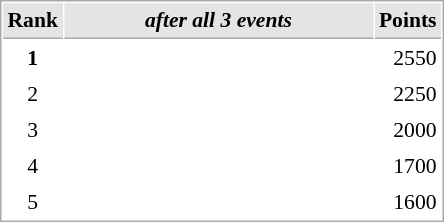<table cellspacing="1" cellpadding="3" style="border:1px solid #aaa; font-size:90%;">
<tr style="background:#e4e4e4;">
<th style="border-bottom:1px solid #aaa; width:10px;">Rank</th>
<th style="border-bottom:1px solid #aaa; width:200px; white-space:nowrap;"><em>after all 3 events</em> </th>
<th style="border-bottom:1px solid #aaa; width:20px;">Points</th>
</tr>
<tr>
<td style="text-align:center;"><strong>1</strong></td>
<td></td>
<td align="right">2550</td>
</tr>
<tr>
<td style="text-align:center;">2</td>
<td></td>
<td align="right">2250</td>
</tr>
<tr>
<td style="text-align:center;">3</td>
<td></td>
<td align="right">2000</td>
</tr>
<tr>
<td style="text-align:center;">4</td>
<td></td>
<td align="right">1700</td>
</tr>
<tr>
<td style="text-align:center;">5</td>
<td></td>
<td align="right">1600</td>
</tr>
</table>
